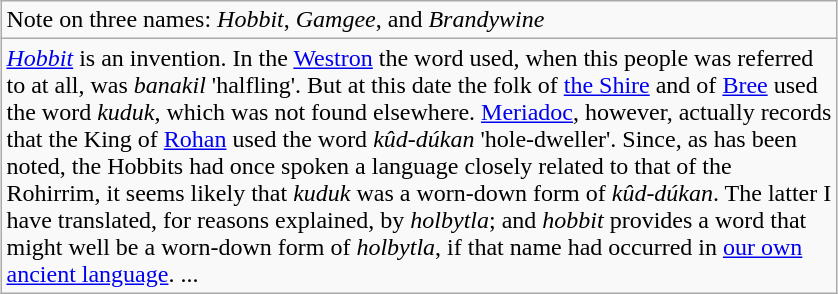<table class="wikitable" style="margin: 1em auto;">
<tr>
<td style="width: 550px;">Note on three names: <em>Hobbit</em>, <em>Gamgee</em>, and <em>Brandywine</em></td>
</tr>
<tr>
<td><em><a href='#'>Hobbit</a></em> is an invention. In the <a href='#'>Westron</a> the word used, when this people was referred to at all, was <em>banakil</em> 'halfling'. But at this date the folk of <a href='#'>the Shire</a> and of <a href='#'>Bree</a> used the word <em>kuduk</em>, which was not found elsewhere. <a href='#'>Meriadoc</a>, however, actually records that the King of <a href='#'>Rohan</a> used the word <em>kûd-dúkan</em> 'hole-dweller'. Since, as has been noted, the Hobbits had once spoken a language closely related to that of the Rohirrim, it seems likely that <em>kuduk</em> was a worn-down form of <em>kûd-dúkan</em>. The latter I have translated, for reasons explained, by <em>holbytla</em>; and <em>hobbit</em> provides a word that might well be a worn-down form of <em>holbytla</em>, if that name had occurred in <a href='#'>our own ancient language</a>. ...</td>
</tr>
</table>
